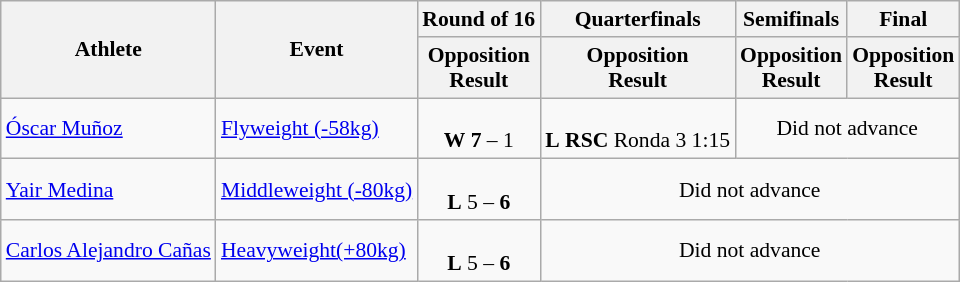<table class="wikitable" style="font-size:90%">
<tr>
<th rowspan=2>Athlete</th>
<th rowspan=2>Event</th>
<th>Round of 16</th>
<th>Quarterfinals</th>
<th>Semifinals</th>
<th>Final</th>
</tr>
<tr>
<th>Opposition<br>Result</th>
<th>Opposition<br>Result</th>
<th>Opposition<br>Result</th>
<th>Opposition<br>Result</th>
</tr>
<tr>
<td><a href='#'>Óscar Muñoz</a></td>
<td><a href='#'>Flyweight (-58kg)</a></td>
<td align=center><br> <strong>W</strong> <strong>7</strong> – 1</td>
<td align=center><br> <strong>L</strong> <strong>RSC</strong> Ronda 3 1:15</td>
<td align="center" colspan="7">Did not advance</td>
</tr>
<tr>
<td><a href='#'>Yair Medina</a></td>
<td><a href='#'>Middleweight (-80kg)</a></td>
<td align=center><br> <strong>L</strong> 5 – <strong>6</strong></td>
<td align="center" colspan="7">Did not advance</td>
</tr>
<tr>
<td><a href='#'>Carlos Alejandro Cañas</a></td>
<td><a href='#'>Heavyweight(+80kg)</a></td>
<td align=center><br> <strong>L</strong> 5 – <strong>6</strong></td>
<td align="center" colspan="7">Did not advance</td>
</tr>
</table>
